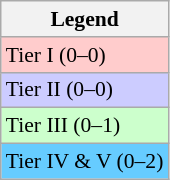<table class=wikitable style=font-size:90%>
<tr>
<th>Legend</th>
</tr>
<tr>
<td bgcolor=#ffcccc>Tier I (0–0)</td>
</tr>
<tr>
<td bgcolor=#ccccff>Tier II (0–0)</td>
</tr>
<tr>
<td bgcolor=#CCFFCC>Tier III (0–1)</td>
</tr>
<tr>
<td bgcolor=#66CCFF>Tier IV & V (0–2)</td>
</tr>
</table>
